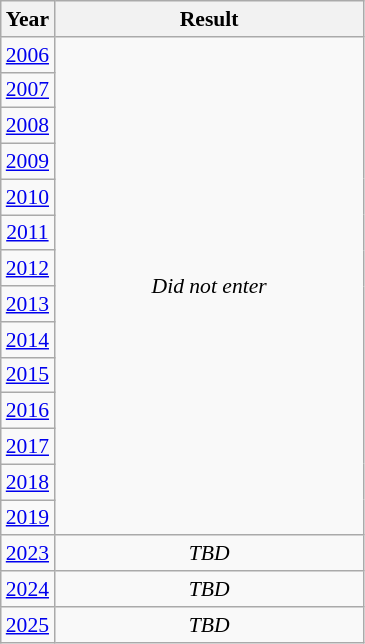<table class="wikitable" style="text-align: center; font-size:90%">
<tr>
<th>Year</th>
<th style="width:200px">Result</th>
</tr>
<tr>
<td> <a href='#'>2006</a></td>
<td rowspan="14"><em>Did not enter</em></td>
</tr>
<tr>
<td> <a href='#'>2007</a></td>
</tr>
<tr>
<td> <a href='#'>2008</a></td>
</tr>
<tr>
<td> <a href='#'>2009</a></td>
</tr>
<tr>
<td> <a href='#'>2010</a></td>
</tr>
<tr>
<td> <a href='#'>2011</a></td>
</tr>
<tr>
<td> <a href='#'>2012</a></td>
</tr>
<tr>
<td> <a href='#'>2013</a></td>
</tr>
<tr>
<td> <a href='#'>2014</a></td>
</tr>
<tr>
<td> <a href='#'>2015</a></td>
</tr>
<tr>
<td> <a href='#'>2016</a></td>
</tr>
<tr>
<td> <a href='#'>2017</a></td>
</tr>
<tr>
<td> <a href='#'>2018</a></td>
</tr>
<tr>
<td> <a href='#'>2019</a></td>
</tr>
<tr>
<td> <a href='#'>2023</a></td>
<td><em>TBD</em></td>
</tr>
<tr>
<td> <a href='#'>2024</a></td>
<td><em>TBD</em></td>
</tr>
<tr>
<td> <a href='#'>2025</a></td>
<td><em>TBD</em></td>
</tr>
</table>
